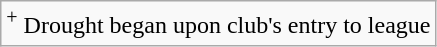<table class="wikitable">
<tr>
<td><sup>+</sup> Drought began upon club's entry to league</td>
</tr>
</table>
